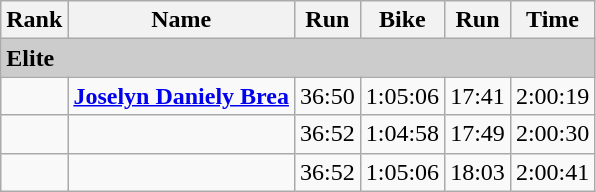<table class="wikitable">
<tr>
<th>Rank</th>
<th>Name</th>
<th>Run</th>
<th>Bike</th>
<th>Run</th>
<th>Time</th>
</tr>
<tr bgcolor="#cccccc">
<td colspan="6" align="left"><strong>Elite</strong></td>
</tr>
<tr align="center">
<td></td>
<td align="left"><strong><a href='#'>Joselyn Daniely Brea</a></strong></td>
<td>36:50</td>
<td>1:05:06</td>
<td>17:41</td>
<td>2:00:19</td>
</tr>
<tr align="center">
<td></td>
<td align="left"></td>
<td>36:52</td>
<td>1:04:58</td>
<td>17:49</td>
<td>2:00:30</td>
</tr>
<tr align="center">
<td></td>
<td align="left"></td>
<td>36:52</td>
<td>1:05:06</td>
<td>18:03</td>
<td>2:00:41</td>
</tr>
</table>
